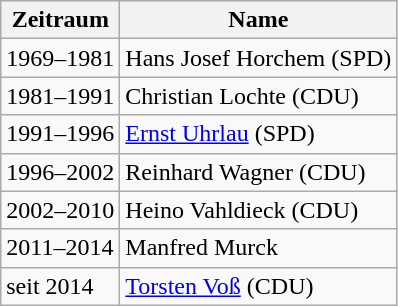<table class="wikitable">
<tr>
<th>Zeitraum</th>
<th>Name</th>
</tr>
<tr>
<td>1969–1981</td>
<td>Hans Josef Horchem (SPD)</td>
</tr>
<tr>
<td>1981–1991</td>
<td>Christian Lochte (CDU)</td>
</tr>
<tr>
<td>1991–1996</td>
<td><a href='#'>Ernst Uhrlau</a> (SPD)</td>
</tr>
<tr>
<td>1996–2002</td>
<td>Reinhard Wagner (CDU)</td>
</tr>
<tr>
<td>2002–2010</td>
<td>Heino Vahldieck (CDU)</td>
</tr>
<tr>
<td>2011–2014</td>
<td>Manfred Murck</td>
</tr>
<tr>
<td>seit 2014</td>
<td><a href='#'>Torsten Voß</a> (CDU)</td>
</tr>
</table>
